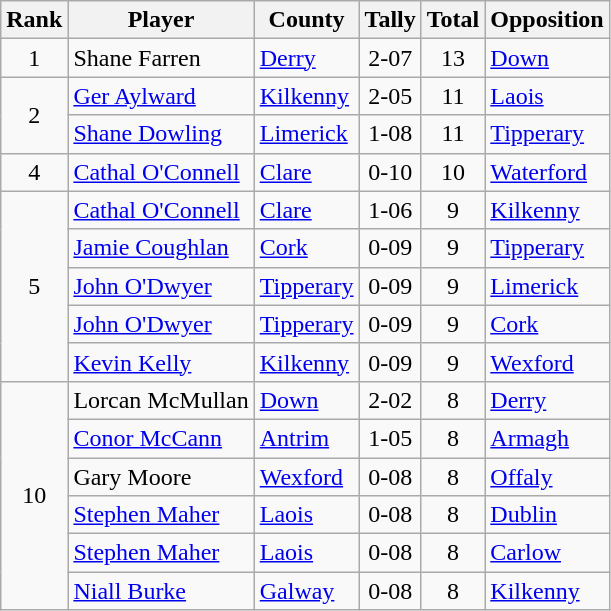<table class="wikitable">
<tr>
<th>Rank</th>
<th>Player</th>
<th>County</th>
<th>Tally</th>
<th>Total</th>
<th>Opposition</th>
</tr>
<tr>
<td rowspan=1 align=center>1</td>
<td>Shane Farren</td>
<td><a href='#'>Derry</a></td>
<td align=center>2-07</td>
<td align=center>13</td>
<td><a href='#'>Down</a></td>
</tr>
<tr>
<td rowspan=2 align=center>2</td>
<td><a href='#'>Ger Aylward</a></td>
<td><a href='#'>Kilkenny</a></td>
<td align=center>2-05</td>
<td align=center>11</td>
<td><a href='#'>Laois</a></td>
</tr>
<tr>
<td><a href='#'>Shane Dowling</a></td>
<td><a href='#'>Limerick</a></td>
<td align=center>1-08</td>
<td align=center>11</td>
<td><a href='#'>Tipperary</a></td>
</tr>
<tr>
<td rowspan=1 align=center>4</td>
<td><a href='#'>Cathal O'Connell</a></td>
<td><a href='#'>Clare</a></td>
<td align=center>0-10</td>
<td align=center>10</td>
<td><a href='#'>Waterford</a></td>
</tr>
<tr>
<td rowspan=5 align=center>5</td>
<td><a href='#'>Cathal O'Connell</a></td>
<td><a href='#'>Clare</a></td>
<td align=center>1-06</td>
<td align=center>9</td>
<td><a href='#'>Kilkenny</a></td>
</tr>
<tr>
<td><a href='#'>Jamie Coughlan</a></td>
<td><a href='#'>Cork</a></td>
<td align=center>0-09</td>
<td align=center>9</td>
<td><a href='#'>Tipperary</a></td>
</tr>
<tr>
<td><a href='#'>John O'Dwyer</a></td>
<td><a href='#'>Tipperary</a></td>
<td align=center>0-09</td>
<td align=center>9</td>
<td><a href='#'>Limerick</a></td>
</tr>
<tr>
<td><a href='#'>John O'Dwyer</a></td>
<td><a href='#'>Tipperary</a></td>
<td align=center>0-09</td>
<td align=center>9</td>
<td><a href='#'>Cork</a></td>
</tr>
<tr>
<td><a href='#'>Kevin Kelly</a></td>
<td><a href='#'>Kilkenny</a></td>
<td align=center>0-09</td>
<td align=center>9</td>
<td><a href='#'>Wexford</a></td>
</tr>
<tr>
<td rowspan=6 align=center>10</td>
<td>Lorcan McMullan</td>
<td><a href='#'>Down</a></td>
<td align=center>2-02</td>
<td align=center>8</td>
<td><a href='#'>Derry</a></td>
</tr>
<tr>
<td><a href='#'>Conor McCann</a></td>
<td><a href='#'>Antrim</a></td>
<td align=center>1-05</td>
<td align=center>8</td>
<td><a href='#'>Armagh</a></td>
</tr>
<tr>
<td>Gary Moore</td>
<td><a href='#'>Wexford</a></td>
<td align=center>0-08</td>
<td align=center>8</td>
<td><a href='#'>Offaly</a></td>
</tr>
<tr>
<td><a href='#'>Stephen Maher</a></td>
<td><a href='#'>Laois</a></td>
<td align=center>0-08</td>
<td align=center>8</td>
<td><a href='#'>Dublin</a></td>
</tr>
<tr>
<td><a href='#'>Stephen Maher</a></td>
<td><a href='#'>Laois</a></td>
<td align=center>0-08</td>
<td align=center>8</td>
<td><a href='#'>Carlow</a></td>
</tr>
<tr>
<td><a href='#'>Niall Burke</a></td>
<td><a href='#'>Galway</a></td>
<td align=center>0-08</td>
<td align=center>8</td>
<td><a href='#'>Kilkenny</a></td>
</tr>
</table>
